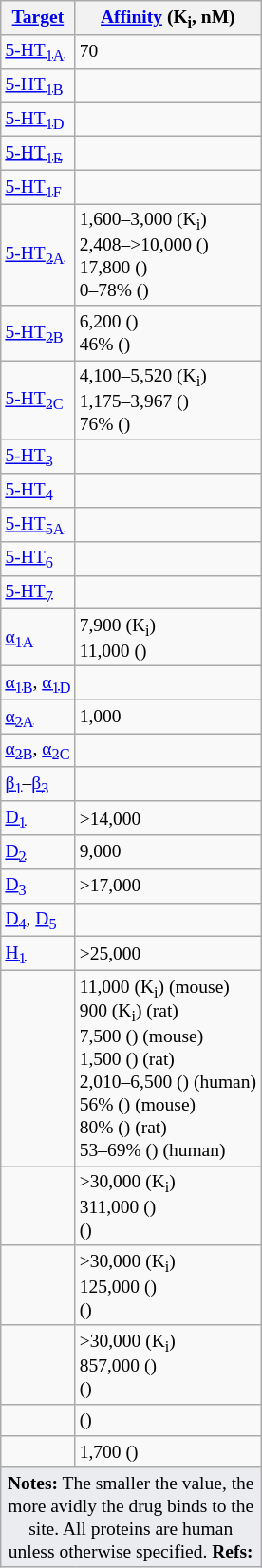<table class="wikitable floatleft" style="font-size:small;">
<tr>
<th><a href='#'>Target</a></th>
<th><a href='#'>Affinity</a> (K<sub>i</sub>, nM)</th>
</tr>
<tr>
<td><a href='#'>5-HT<sub>1A</sub></a></td>
<td>70</td>
</tr>
<tr>
<td><a href='#'>5-HT<sub>1B</sub></a></td>
<td></td>
</tr>
<tr>
<td><a href='#'>5-HT<sub>1D</sub></a></td>
<td></td>
</tr>
<tr>
<td><a href='#'>5-HT<sub>1E</sub></a></td>
<td></td>
</tr>
<tr>
<td><a href='#'>5-HT<sub>1F</sub></a></td>
<td></td>
</tr>
<tr>
<td><a href='#'>5-HT<sub>2A</sub></a></td>
<td>1,600–3,000 (K<sub>i</sub>)<br>2,408–>10,000 ()<br>17,800 ()<br>0–78% ()</td>
</tr>
<tr>
<td><a href='#'>5-HT<sub>2B</sub></a></td>
<td>6,200 ()<br>46% ()</td>
</tr>
<tr>
<td><a href='#'>5-HT<sub>2C</sub></a></td>
<td>4,100–5,520 (K<sub>i</sub>)<br>1,175–3,967 ()<br>76% ()</td>
</tr>
<tr>
<td><a href='#'>5-HT<sub>3</sub></a></td>
<td></td>
</tr>
<tr>
<td><a href='#'>5-HT<sub>4</sub></a></td>
<td></td>
</tr>
<tr>
<td><a href='#'>5-HT<sub>5A</sub></a></td>
<td></td>
</tr>
<tr>
<td><a href='#'>5-HT<sub>6</sub></a></td>
<td></td>
</tr>
<tr>
<td><a href='#'>5-HT<sub>7</sub></a></td>
<td></td>
</tr>
<tr>
<td><a href='#'>α<sub>1A</sub></a></td>
<td>7,900 (K<sub>i</sub>)<br>11,000 ()</td>
</tr>
<tr>
<td><a href='#'>α<sub>1B</sub></a>, <a href='#'>α<sub>1D</sub></a></td>
<td></td>
</tr>
<tr>
<td><a href='#'>α<sub>2A</sub></a></td>
<td>1,000</td>
</tr>
<tr>
<td><a href='#'>α<sub>2B</sub></a>, <a href='#'>α<sub>2C</sub></a></td>
<td></td>
</tr>
<tr>
<td><a href='#'>β<sub>1</sub></a>–<a href='#'>β<sub>3</sub></a></td>
<td></td>
</tr>
<tr>
<td><a href='#'>D<sub>1</sub></a></td>
<td>>14,000</td>
</tr>
<tr>
<td><a href='#'>D<sub>2</sub></a></td>
<td>9,000</td>
</tr>
<tr>
<td><a href='#'>D<sub>3</sub></a></td>
<td>>17,000</td>
</tr>
<tr>
<td><a href='#'>D<sub>4</sub></a>, <a href='#'>D<sub>5</sub></a></td>
<td></td>
</tr>
<tr>
<td><a href='#'>H<sub>1</sub></a></td>
<td>>25,000</td>
</tr>
<tr>
<td></td>
<td>11,000 (K<sub>i</sub>) (mouse)<br>900 (K<sub>i</sub>) (rat)<br>7,500 () (mouse)<br>1,500 () (rat)<br>2,010–6,500 () (human)<br>56% () (mouse)<br>80% () (rat)<br>53–69% () (human)</td>
</tr>
<tr>
<td></td>
<td>>30,000 (K<sub>i</sub>)<br>311,000 ()<br> ()</td>
</tr>
<tr>
<td></td>
<td>>30,000 (K<sub>i</sub>)<br>125,000 ()<br> ()</td>
</tr>
<tr>
<td></td>
<td>>30,000 (K<sub>i</sub>)<br>857,000 ()<br> ()</td>
</tr>
<tr>
<td></td>
<td> ()</td>
</tr>
<tr>
<td></td>
<td>1,700 ()</td>
</tr>
<tr class="sortbottom">
<td colspan="2" style="width: 1px; background-color:#eaecf0; text-align: center;"><strong>Notes:</strong> The smaller the value, the more avidly the drug binds to the site. All proteins are human unless otherwise specified. <strong>Refs:</strong> </td>
</tr>
</table>
